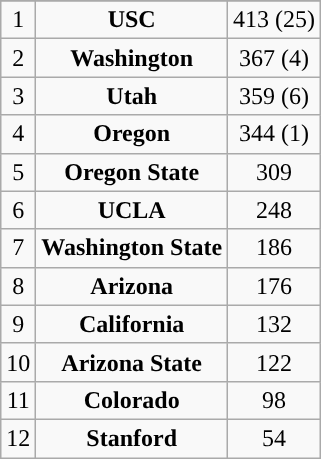<table class="wikitable" style="display: inline-table;">
<tr align="center">
</tr>
<tr align="center">
<td>1</td>
<td><strong>USC</strong></td>
<td>413 (25)</td>
</tr>
<tr align="center">
<td>2</td>
<td><strong>Washington</strong></td>
<td>367 (4)</td>
</tr>
<tr align="center">
<td>3</td>
<td><strong>Utah</strong></td>
<td>359 (6)</td>
</tr>
<tr align="center">
<td>4</td>
<td><strong>Oregon</strong></td>
<td>344 (1)</td>
</tr>
<tr align="center">
<td>5</td>
<td><strong>Oregon State</strong></td>
<td>309</td>
</tr>
<tr align="center">
<td>6</td>
<td><strong>UCLA</strong></td>
<td>248</td>
</tr>
<tr align="center">
<td>7</td>
<td><strong>Washington State</strong></td>
<td>186</td>
</tr>
<tr align="center">
<td>8</td>
<td><strong>Arizona</strong></td>
<td>176</td>
</tr>
<tr align="center">
<td>9</td>
<td><strong>California</strong></td>
<td>132</td>
</tr>
<tr align="center">
<td>10</td>
<td><strong>Arizona State</strong></td>
<td>122</td>
</tr>
<tr align="center">
<td>11</td>
<td><strong>Colorado</strong></td>
<td>98</td>
</tr>
<tr align="center">
<td>12</td>
<td><strong>Stanford</strong></td>
<td>54</td>
</tr>
</table>
